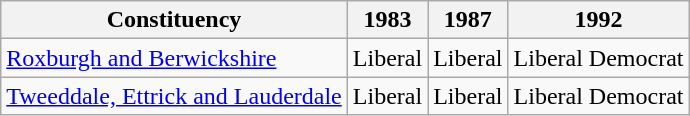<table class="wikitable">
<tr>
<th>Constituency</th>
<th>1983</th>
<th>1987</th>
<th>1992</th>
</tr>
<tr>
<td><a href='#'>Roxburgh and Berwickshire</a></td>
<td bgcolor=>Liberal</td>
<td bgcolor=>Liberal</td>
<td bgcolor=>Liberal Democrat</td>
</tr>
<tr>
<td><a href='#'>Tweeddale, Ettrick and Lauderdale</a></td>
<td bgcolor=>Liberal</td>
<td bgcolor=>Liberal</td>
<td bgcolor=>Liberal Democrat</td>
</tr>
</table>
